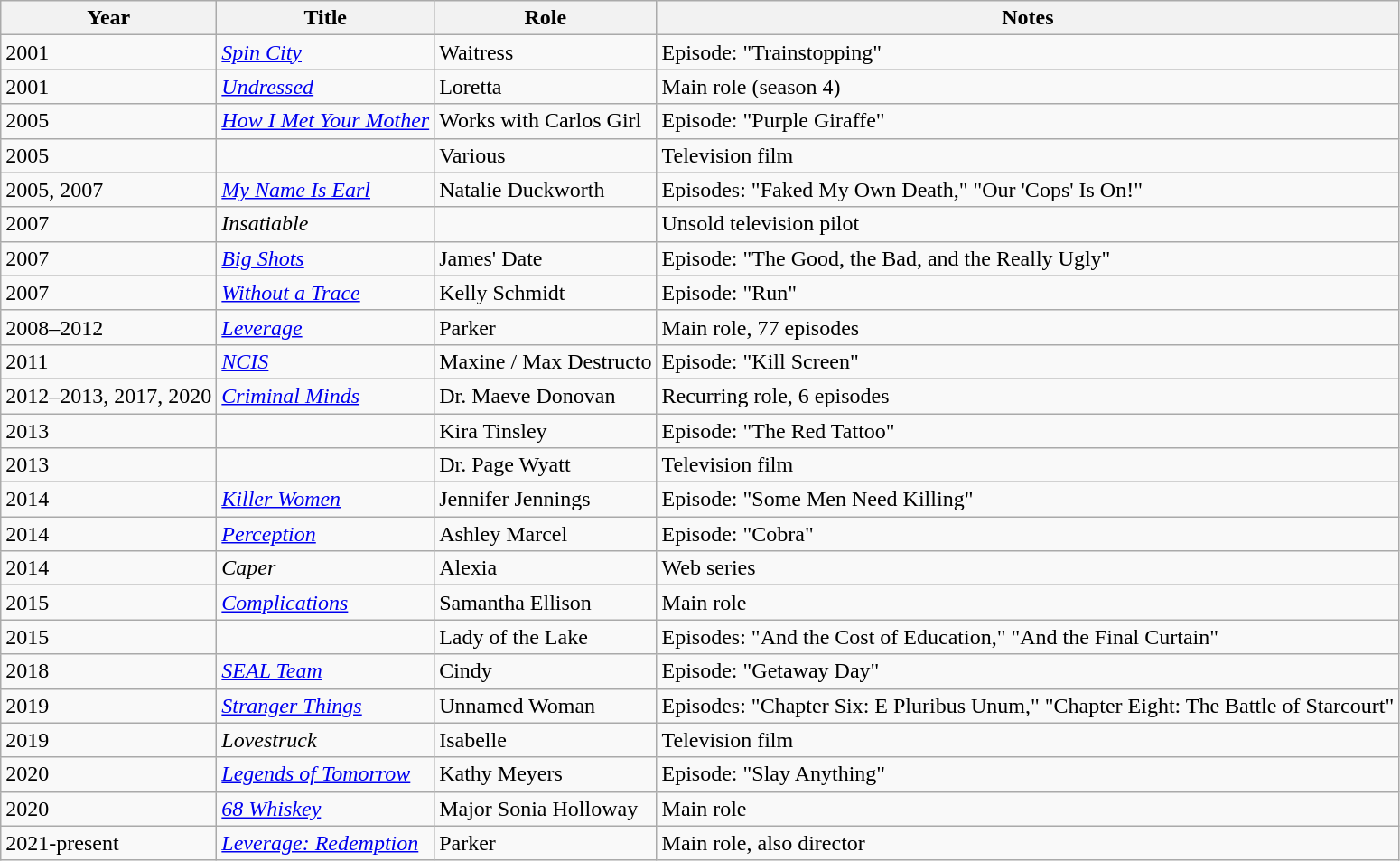<table class="wikitable sortable">
<tr>
<th>Year</th>
<th>Title</th>
<th>Role</th>
<th class="unsortable">Notes</th>
</tr>
<tr>
<td>2001</td>
<td><em><a href='#'>Spin City</a></em></td>
<td>Waitress</td>
<td>Episode: "Trainstopping"</td>
</tr>
<tr>
<td>2001</td>
<td><em><a href='#'>Undressed</a></em></td>
<td>Loretta</td>
<td>Main role (season 4)</td>
</tr>
<tr>
<td>2005</td>
<td><em><a href='#'>How I Met Your Mother</a></em></td>
<td>Works with Carlos Girl</td>
<td>Episode: "Purple Giraffe"</td>
</tr>
<tr>
<td>2005</td>
<td><em></em></td>
<td>Various</td>
<td>Television film</td>
</tr>
<tr>
<td>2005, 2007</td>
<td><em><a href='#'>My Name Is Earl</a></em></td>
<td>Natalie Duckworth</td>
<td>Episodes: "Faked My Own Death," "Our 'Cops' Is On!"</td>
</tr>
<tr>
<td>2007</td>
<td><em>Insatiable</em></td>
<td></td>
<td>Unsold television pilot</td>
</tr>
<tr>
<td>2007</td>
<td><em><a href='#'>Big Shots</a></em></td>
<td>James' Date</td>
<td>Episode: "The Good, the Bad, and the Really Ugly"</td>
</tr>
<tr>
<td>2007</td>
<td><em><a href='#'>Without a Trace</a></em></td>
<td>Kelly Schmidt</td>
<td>Episode: "Run"</td>
</tr>
<tr>
<td>2008–2012</td>
<td><em><a href='#'>Leverage</a></em></td>
<td>Parker</td>
<td>Main role, 77 episodes</td>
</tr>
<tr>
<td>2011</td>
<td><em><a href='#'>NCIS</a></em></td>
<td>Maxine / Max Destructo</td>
<td>Episode: "Kill Screen"</td>
</tr>
<tr>
<td>2012–2013, 2017, 2020</td>
<td><em><a href='#'>Criminal Minds</a></em></td>
<td>Dr. Maeve Donovan</td>
<td>Recurring role, 6 episodes</td>
</tr>
<tr>
<td>2013</td>
<td><em></em></td>
<td>Kira Tinsley</td>
<td>Episode: "The Red Tattoo"</td>
</tr>
<tr>
<td>2013</td>
<td><em></em></td>
<td>Dr. Page Wyatt</td>
<td>Television film</td>
</tr>
<tr>
<td>2014</td>
<td><em><a href='#'>Killer Women</a></em></td>
<td>Jennifer Jennings</td>
<td>Episode: "Some Men Need Killing"</td>
</tr>
<tr>
<td>2014</td>
<td><em><a href='#'>Perception</a></em></td>
<td>Ashley Marcel</td>
<td>Episode: "Cobra"</td>
</tr>
<tr>
<td>2014</td>
<td><em>Caper</em></td>
<td>Alexia</td>
<td>Web series</td>
</tr>
<tr>
<td>2015</td>
<td><em><a href='#'>Complications</a></em></td>
<td>Samantha Ellison</td>
<td>Main role</td>
</tr>
<tr>
<td>2015</td>
<td><em></em></td>
<td>Lady of the Lake</td>
<td>Episodes: "And the Cost of Education," "And the Final Curtain"</td>
</tr>
<tr>
<td>2018</td>
<td><em><a href='#'>SEAL Team</a></em></td>
<td>Cindy</td>
<td>Episode: "Getaway Day"</td>
</tr>
<tr>
<td>2019</td>
<td><em><a href='#'>Stranger Things</a></em></td>
<td>Unnamed Woman</td>
<td>Episodes: "Chapter Six: E Pluribus Unum," "Chapter Eight: The Battle of Starcourt"</td>
</tr>
<tr>
<td>2019</td>
<td><em>Lovestruck</em></td>
<td>Isabelle</td>
<td>Television film</td>
</tr>
<tr>
<td>2020</td>
<td><em><a href='#'>Legends of Tomorrow</a></em></td>
<td>Kathy Meyers</td>
<td>Episode: "Slay Anything"</td>
</tr>
<tr>
<td>2020</td>
<td><em><a href='#'>68 Whiskey</a></em></td>
<td>Major Sonia Holloway</td>
<td>Main role</td>
</tr>
<tr>
<td>2021-present</td>
<td><em><a href='#'>Leverage: Redemption</a></em></td>
<td>Parker</td>
<td>Main role, also director</td>
</tr>
</table>
